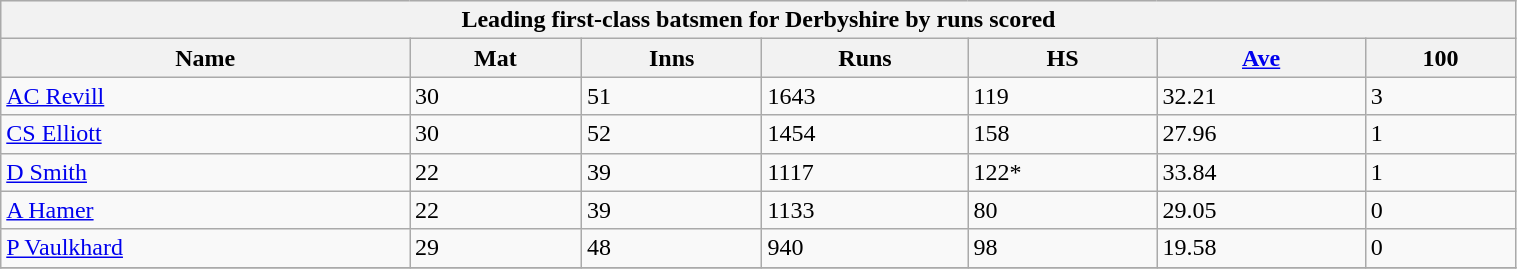<table class="wikitable" width="80%">
<tr bgcolor="#efefef">
<th colspan=7>Leading first-class batsmen for Derbyshire by runs scored</th>
</tr>
<tr bgcolor="#efefef">
<th>Name</th>
<th>Mat</th>
<th>Inns</th>
<th>Runs</th>
<th>HS</th>
<th><a href='#'>Ave</a></th>
<th>100</th>
</tr>
<tr>
<td><a href='#'>AC Revill</a></td>
<td>30</td>
<td>51</td>
<td>1643</td>
<td>119</td>
<td>32.21</td>
<td>3</td>
</tr>
<tr>
<td><a href='#'>CS Elliott</a></td>
<td>30</td>
<td>52</td>
<td>1454</td>
<td>158</td>
<td>27.96</td>
<td>1</td>
</tr>
<tr>
<td><a href='#'>D Smith</a></td>
<td>22</td>
<td>39</td>
<td>1117</td>
<td>122*</td>
<td>33.84</td>
<td>1</td>
</tr>
<tr>
<td><a href='#'>A Hamer</a></td>
<td>22</td>
<td>39</td>
<td>1133</td>
<td>80</td>
<td>29.05</td>
<td>0</td>
</tr>
<tr>
<td><a href='#'>P Vaulkhard</a></td>
<td>29</td>
<td>48</td>
<td>940</td>
<td>98</td>
<td>19.58</td>
<td>0</td>
</tr>
<tr>
</tr>
</table>
